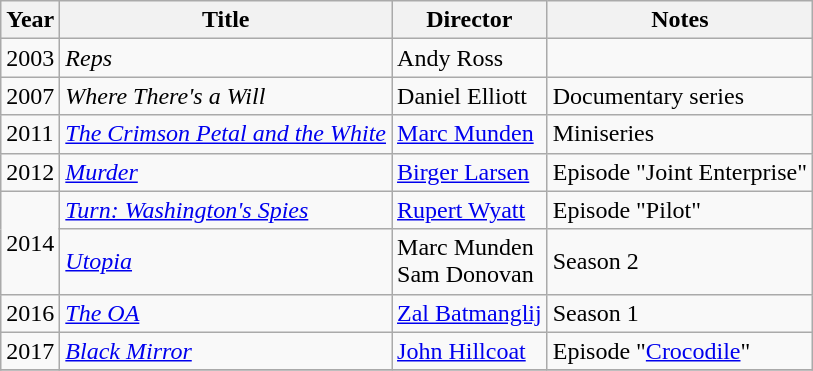<table class="wikitable">
<tr>
<th>Year</th>
<th>Title</th>
<th>Director</th>
<th>Notes</th>
</tr>
<tr>
<td>2003</td>
<td><em>Reps</em></td>
<td>Andy Ross</td>
<td></td>
</tr>
<tr>
<td>2007</td>
<td><em>Where There's a Will</em></td>
<td>Daniel Elliott</td>
<td>Documentary series</td>
</tr>
<tr>
<td>2011</td>
<td><em><a href='#'>The Crimson Petal and the White</a></em></td>
<td><a href='#'>Marc Munden</a></td>
<td>Miniseries</td>
</tr>
<tr>
<td>2012</td>
<td><em><a href='#'>Murder</a></em></td>
<td><a href='#'>Birger Larsen</a></td>
<td>Episode "Joint Enterprise"</td>
</tr>
<tr>
<td rowspan=2>2014</td>
<td><em><a href='#'>Turn: Washington's Spies</a></em></td>
<td><a href='#'>Rupert Wyatt</a></td>
<td>Episode "Pilot"</td>
</tr>
<tr>
<td><em><a href='#'>Utopia</a></em></td>
<td>Marc Munden<br>Sam Donovan</td>
<td>Season 2</td>
</tr>
<tr>
<td>2016</td>
<td><em><a href='#'>The OA</a></em></td>
<td><a href='#'>Zal Batmanglij</a></td>
<td>Season 1</td>
</tr>
<tr>
<td>2017</td>
<td><em><a href='#'>Black Mirror</a></em></td>
<td><a href='#'>John Hillcoat</a></td>
<td>Episode "<a href='#'>Crocodile</a>"</td>
</tr>
<tr>
</tr>
</table>
